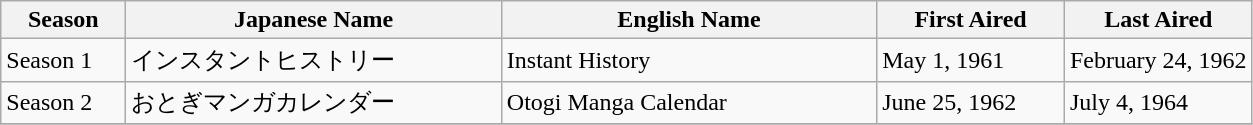<table class="wikitable">
<tr>
<th width=10%>Season</th>
<th width=30%>Japanese Name</th>
<th width=30%>English Name</th>
<th width=15%>First Aired</th>
<th width=15%>Last Aired</th>
</tr>
<tr>
<td>Season 1</td>
<td>インスタントヒストリー</td>
<td>Instant History</td>
<td>May 1, 1961</td>
<td>February 24, 1962</td>
</tr>
<tr>
<td>Season 2</td>
<td>おとぎマンガカレンダー</td>
<td>Otogi Manga Calendar</td>
<td>June 25, 1962</td>
<td>July 4, 1964</td>
</tr>
<tr>
</tr>
</table>
